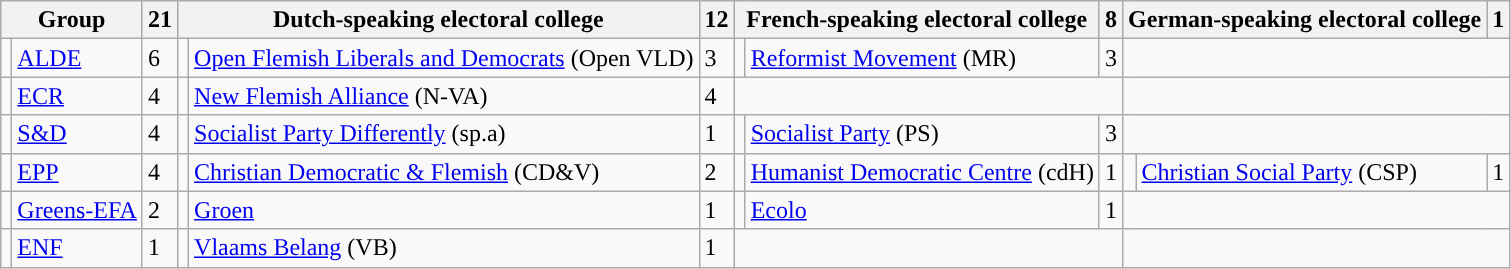<table class="wikitable" style="text-align:left;">
<tr>
<th colspan="2">Group</th>
<th>21</th>
<th colspan="2">Dutch-speaking electoral college</th>
<th>12</th>
<th colspan="2">French-speaking electoral college</th>
<th>8</th>
<th colspan="2">German-speaking electoral college</th>
<th>1</th>
</tr>
<tr>
<td style="background-color: "></td>
<td><a href='#'>ALDE</a></td>
<td>6</td>
<td style="background-color: "></td>
<td><a href='#'>Open Flemish Liberals and Democrats</a> (Open VLD)</td>
<td>3</td>
<td style="background-color: "></td>
<td><a href='#'>Reformist Movement</a> (MR)</td>
<td>3</td>
<td colspan="3"></td>
</tr>
<tr>
<td style="background-color: "></td>
<td><a href='#'>ECR</a></td>
<td>4</td>
<td style="background-color: "></td>
<td><a href='#'>New Flemish Alliance</a> (N-VA)</td>
<td>4</td>
<td colspan="3"></td>
<td colspan="3"></td>
</tr>
<tr>
<td style="background-color: "></td>
<td><a href='#'>S&D</a></td>
<td>4</td>
<td style="background-color: "></td>
<td><a href='#'>Socialist Party Differently</a> (sp.a)</td>
<td>1</td>
<td style="background-color: "></td>
<td><a href='#'>Socialist Party</a> (PS)</td>
<td>3</td>
<td colspan="3"></td>
</tr>
<tr>
<td style="background-color: "></td>
<td><a href='#'>EPP</a></td>
<td>4</td>
<td style="background-color: "></td>
<td><a href='#'>Christian Democratic & Flemish</a> (CD&V)</td>
<td>2</td>
<td style="background-color: "></td>
<td><a href='#'>Humanist Democratic Centre</a> (cdH)</td>
<td>1</td>
<td style="background-color: "></td>
<td><a href='#'>Christian Social Party</a> (CSP)</td>
<td>1</td>
</tr>
<tr>
<td style="background-color: "></td>
<td><a href='#'>Greens-EFA</a></td>
<td>2</td>
<td style="background-color: "></td>
<td><a href='#'>Groen</a></td>
<td>1</td>
<td style="background-color: "></td>
<td><a href='#'>Ecolo</a></td>
<td>1</td>
<td colspan="3"></td>
</tr>
<tr>
<td style="background-color: "></td>
<td><a href='#'>ENF</a></td>
<td>1</td>
<td style="background-color: "></td>
<td><a href='#'>Vlaams Belang</a> (VB)</td>
<td>1</td>
<td colspan="3"></td>
<td colspan="3"></td>
</tr>
</table>
